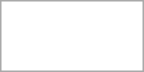<table style="text-align: center; border: 1px solid darkgray;">
<tr>
<td></td>
<td>        </td>
<td></td>
<td></td>
<td></td>
<td></td>
<td></td>
</tr>
<tr>
<td></td>
<td>        </td>
<td></td>
<td>        </td>
<td></td>
<td></td>
<td></td>
</tr>
</table>
